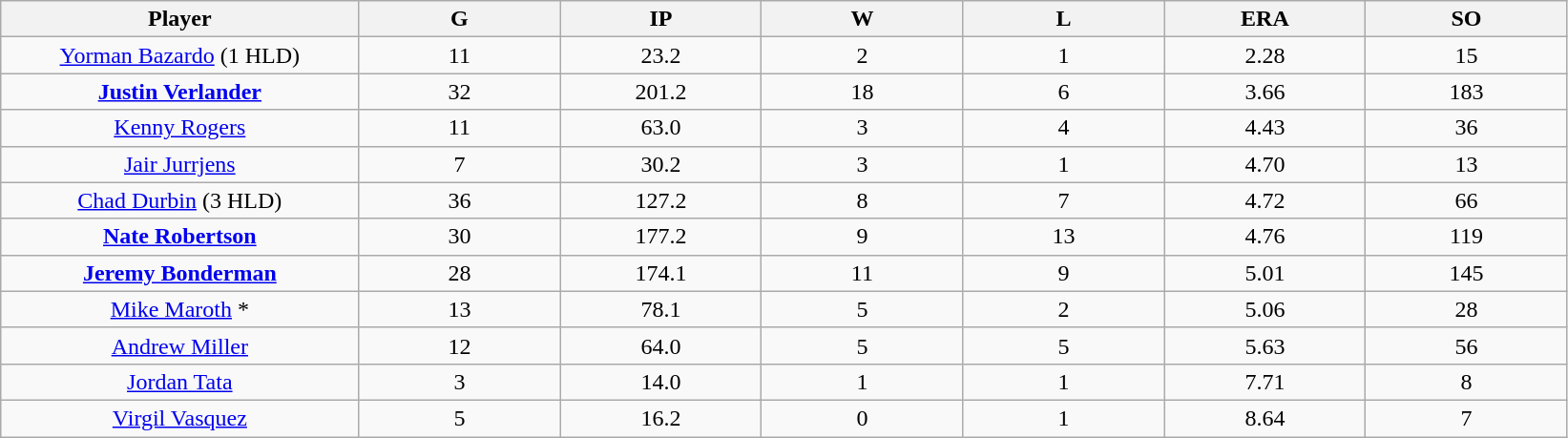<table class="wikitable sortable">
<tr>
<th bgcolor="#DDDDFF" width="16%">Player</th>
<th bgcolor="#DDDDFF" width="9%">G</th>
<th bgcolor="#DDDDFF" width="9%">IP</th>
<th bgcolor="#DDDDFF" width="9%">W</th>
<th bgcolor="#DDDDFF" width="9%">L</th>
<th bgcolor="#DDDDFF" width="9%">ERA</th>
<th bgcolor="#DDDDFF" width="9%">SO</th>
</tr>
<tr align="center">
<td><a href='#'>Yorman Bazardo</a> (1 HLD)</td>
<td>11</td>
<td>23.2</td>
<td>2</td>
<td>1</td>
<td>2.28</td>
<td>15</td>
</tr>
<tr align="center">
<td><strong><a href='#'>Justin Verlander</a></strong></td>
<td>32</td>
<td>201.2</td>
<td>18</td>
<td>6</td>
<td>3.66</td>
<td>183</td>
</tr>
<tr align="center">
<td><a href='#'>Kenny Rogers</a></td>
<td>11</td>
<td>63.0</td>
<td>3</td>
<td>4</td>
<td>4.43</td>
<td>36</td>
</tr>
<tr align="center">
<td><a href='#'>Jair Jurrjens</a></td>
<td>7</td>
<td>30.2</td>
<td>3</td>
<td>1</td>
<td>4.70</td>
<td>13</td>
</tr>
<tr align="center">
<td><a href='#'>Chad Durbin</a> (3 HLD)</td>
<td>36</td>
<td>127.2</td>
<td>8</td>
<td>7</td>
<td>4.72</td>
<td>66</td>
</tr>
<tr align="center">
<td><strong><a href='#'>Nate Robertson</a></strong></td>
<td>30</td>
<td>177.2</td>
<td>9</td>
<td>13</td>
<td>4.76</td>
<td>119</td>
</tr>
<tr align="center">
<td><strong><a href='#'>Jeremy Bonderman</a></strong></td>
<td>28</td>
<td>174.1</td>
<td>11</td>
<td>9</td>
<td>5.01</td>
<td>145</td>
</tr>
<tr align="center">
<td><a href='#'>Mike Maroth</a> *</td>
<td>13</td>
<td>78.1</td>
<td>5</td>
<td>2</td>
<td>5.06</td>
<td>28</td>
</tr>
<tr align="center">
<td><a href='#'>Andrew Miller</a></td>
<td>12</td>
<td>64.0</td>
<td>5</td>
<td>5</td>
<td>5.63</td>
<td>56</td>
</tr>
<tr align="center">
<td><a href='#'>Jordan Tata</a></td>
<td>3</td>
<td>14.0</td>
<td>1</td>
<td>1</td>
<td>7.71</td>
<td>8</td>
</tr>
<tr align=center>
<td><a href='#'>Virgil Vasquez</a></td>
<td>5</td>
<td>16.2</td>
<td>0</td>
<td>1</td>
<td>8.64</td>
<td>7</td>
</tr>
</table>
